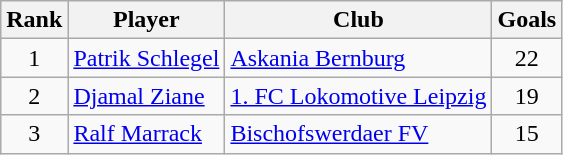<table class="wikitable" style="text-align:center">
<tr>
<th>Rank</th>
<th>Player</th>
<th>Club</th>
<th>Goals</th>
</tr>
<tr>
<td>1</td>
<td align="left"> <a href='#'>Patrik Schlegel</a></td>
<td align="left"><a href='#'>Askania Bernburg</a></td>
<td>22</td>
</tr>
<tr>
<td>2</td>
<td align="left"> <a href='#'>Djamal Ziane</a></td>
<td align="left"><a href='#'>1. FC Lokomotive Leipzig</a></td>
<td>19</td>
</tr>
<tr>
<td>3</td>
<td align="left"> <a href='#'>Ralf Marrack</a></td>
<td align="left"><a href='#'>Bischofswerdaer FV</a></td>
<td>15</td>
</tr>
</table>
